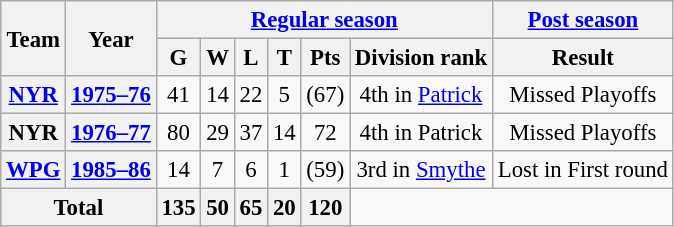<table class="wikitable" style="font-size: 95%; text-align:center;">
<tr>
<th rowspan="2">Team</th>
<th rowspan="2">Year</th>
<th colspan="6"><a href='#'>Regular season</a></th>
<th colspan="1"><a href='#'>Post season</a></th>
</tr>
<tr>
<th>G</th>
<th>W</th>
<th>L</th>
<th>T</th>
<th>Pts</th>
<th>Division rank</th>
<th>Result</th>
</tr>
<tr>
<th><a href='#'>NYR</a></th>
<th><a href='#'>1975–76</a></th>
<td>41</td>
<td>14</td>
<td>22</td>
<td>5</td>
<td>(67)</td>
<td>4th in <a href='#'>Patrick</a></td>
<td>Missed Playoffs</td>
</tr>
<tr>
<th>NYR</th>
<th><a href='#'>1976–77</a></th>
<td>80</td>
<td>29</td>
<td>37</td>
<td>14</td>
<td>72</td>
<td>4th in Patrick</td>
<td>Missed Playoffs</td>
</tr>
<tr>
<th><a href='#'>WPG</a></th>
<th><a href='#'>1985–86</a></th>
<td>14</td>
<td>7</td>
<td>6</td>
<td>1</td>
<td>(59)</td>
<td>3rd in <a href='#'>Smythe</a></td>
<td>Lost in First round</td>
</tr>
<tr>
<th colspan="2">Total</th>
<th>135</th>
<th>50</th>
<th>65</th>
<th>20</th>
<th>120</th>
</tr>
</table>
